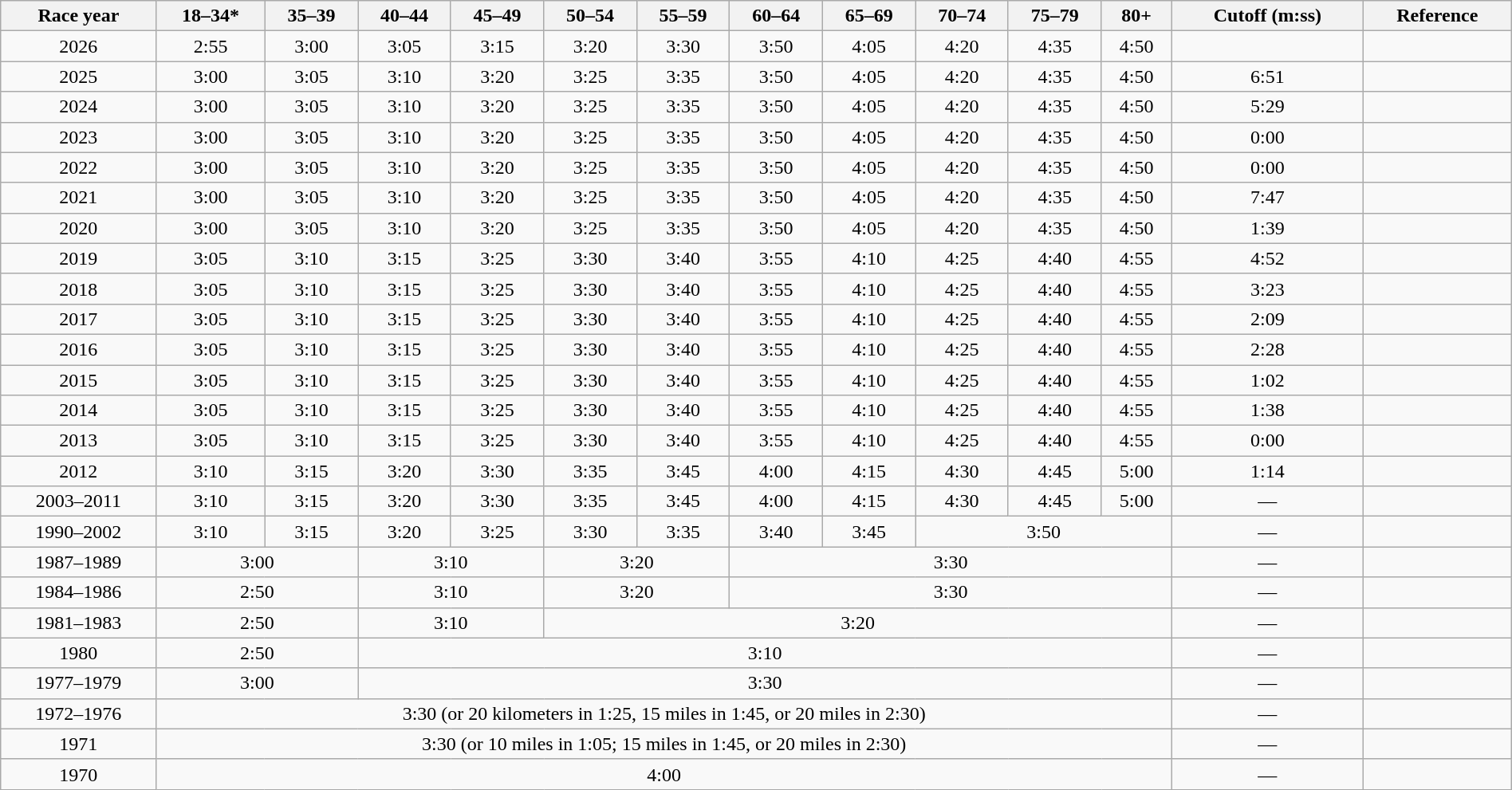<table class="wikitable" width=100% align=center>
<tr align=center>
<th>Race year</th>
<th>18–34*</th>
<th>35–39</th>
<th>40–44</th>
<th>45–49</th>
<th>50–54</th>
<th>55–59</th>
<th>60–64</th>
<th>65–69</th>
<th>70–74</th>
<th>75–79</th>
<th>80+</th>
<th>Cutoff (m:ss)</th>
<th>Reference</th>
</tr>
<tr align=center>
<td>2026</td>
<td>2:55</td>
<td>3:00</td>
<td>3:05</td>
<td>3:15</td>
<td>3:20</td>
<td>3:30</td>
<td>3:50</td>
<td>4:05</td>
<td>4:20</td>
<td>4:35</td>
<td>4:50</td>
<td></td>
<td></td>
</tr>
<tr align=center>
<td>2025</td>
<td>3:00</td>
<td>3:05</td>
<td>3:10</td>
<td>3:20</td>
<td>3:25</td>
<td>3:35</td>
<td>3:50</td>
<td>4:05</td>
<td>4:20</td>
<td>4:35</td>
<td>4:50</td>
<td>6:51</td>
<td></td>
</tr>
<tr align=center>
<td>2024</td>
<td>3:00</td>
<td>3:05</td>
<td>3:10</td>
<td>3:20</td>
<td>3:25</td>
<td>3:35</td>
<td>3:50</td>
<td>4:05</td>
<td>4:20</td>
<td>4:35</td>
<td>4:50</td>
<td>5:29</td>
<td></td>
</tr>
<tr align=center>
<td>2023</td>
<td>3:00</td>
<td>3:05</td>
<td>3:10</td>
<td>3:20</td>
<td>3:25</td>
<td>3:35</td>
<td>3:50</td>
<td>4:05</td>
<td>4:20</td>
<td>4:35</td>
<td>4:50</td>
<td>0:00</td>
<td></td>
</tr>
<tr align=center>
<td>2022</td>
<td>3:00</td>
<td>3:05</td>
<td>3:10</td>
<td>3:20</td>
<td>3:25</td>
<td>3:35</td>
<td>3:50</td>
<td>4:05</td>
<td>4:20</td>
<td>4:35</td>
<td>4:50</td>
<td>0:00</td>
<td></td>
</tr>
<tr align=center>
<td>2021</td>
<td>3:00</td>
<td>3:05</td>
<td>3:10</td>
<td>3:20</td>
<td>3:25</td>
<td>3:35</td>
<td>3:50</td>
<td>4:05</td>
<td>4:20</td>
<td>4:35</td>
<td>4:50</td>
<td>7:47</td>
<td></td>
</tr>
<tr align=center>
<td>2020</td>
<td>3:00</td>
<td>3:05</td>
<td>3:10</td>
<td>3:20</td>
<td>3:25</td>
<td>3:35</td>
<td>3:50</td>
<td>4:05</td>
<td>4:20</td>
<td>4:35</td>
<td>4:50</td>
<td>1:39</td>
<td></td>
</tr>
<tr align=center>
<td>2019</td>
<td>3:05</td>
<td>3:10</td>
<td>3:15</td>
<td>3:25</td>
<td>3:30</td>
<td>3:40</td>
<td>3:55</td>
<td>4:10</td>
<td>4:25</td>
<td>4:40</td>
<td>4:55</td>
<td>4:52</td>
<td></td>
</tr>
<tr align=center>
<td>2018</td>
<td>3:05</td>
<td>3:10</td>
<td>3:15</td>
<td>3:25</td>
<td>3:30</td>
<td>3:40</td>
<td>3:55</td>
<td>4:10</td>
<td>4:25</td>
<td>4:40</td>
<td>4:55</td>
<td>3:23</td>
<td></td>
</tr>
<tr align=center>
<td>2017</td>
<td>3:05</td>
<td>3:10</td>
<td>3:15</td>
<td>3:25</td>
<td>3:30</td>
<td>3:40</td>
<td>3:55</td>
<td>4:10</td>
<td>4:25</td>
<td>4:40</td>
<td>4:55</td>
<td>2:09</td>
<td></td>
</tr>
<tr align=center>
<td>2016</td>
<td>3:05</td>
<td>3:10</td>
<td>3:15</td>
<td>3:25</td>
<td>3:30</td>
<td>3:40</td>
<td>3:55</td>
<td>4:10</td>
<td>4:25</td>
<td>4:40</td>
<td>4:55</td>
<td>2:28</td>
<td></td>
</tr>
<tr align=center>
<td>2015</td>
<td>3:05</td>
<td>3:10</td>
<td>3:15</td>
<td>3:25</td>
<td>3:30</td>
<td>3:40</td>
<td>3:55</td>
<td>4:10</td>
<td>4:25</td>
<td>4:40</td>
<td>4:55</td>
<td>1:02</td>
<td></td>
</tr>
<tr align=center>
<td>2014</td>
<td>3:05</td>
<td>3:10</td>
<td>3:15</td>
<td>3:25</td>
<td>3:30</td>
<td>3:40</td>
<td>3:55</td>
<td>4:10</td>
<td>4:25</td>
<td>4:40</td>
<td>4:55</td>
<td>1:38</td>
<td></td>
</tr>
<tr align=center>
<td>2013</td>
<td>3:05</td>
<td>3:10</td>
<td>3:15</td>
<td>3:25</td>
<td>3:30</td>
<td>3:40</td>
<td>3:55</td>
<td>4:10</td>
<td>4:25</td>
<td>4:40</td>
<td>4:55</td>
<td>0:00</td>
<td></td>
</tr>
<tr align=center>
<td>2012</td>
<td>3:10</td>
<td>3:15</td>
<td>3:20</td>
<td>3:30</td>
<td>3:35</td>
<td>3:45</td>
<td>4:00</td>
<td>4:15</td>
<td>4:30</td>
<td>4:45</td>
<td>5:00</td>
<td>1:14</td>
<td></td>
</tr>
<tr align=center>
<td>2003–2011</td>
<td>3:10</td>
<td>3:15</td>
<td>3:20</td>
<td>3:30</td>
<td>3:35</td>
<td>3:45</td>
<td>4:00</td>
<td>4:15</td>
<td>4:30</td>
<td>4:45</td>
<td>5:00</td>
<td>—</td>
<td></td>
</tr>
<tr align=center>
<td>1990–2002</td>
<td>3:10</td>
<td>3:15</td>
<td>3:20</td>
<td>3:25</td>
<td>3:30</td>
<td>3:35</td>
<td>3:40</td>
<td>3:45</td>
<td colspan=3>3:50</td>
<td>—</td>
<td></td>
</tr>
<tr align=center>
<td>1987–1989</td>
<td colspan=2>3:00</td>
<td colspan=2>3:10</td>
<td colspan=2>3:20</td>
<td colspan=5>3:30</td>
<td>—</td>
<td></td>
</tr>
<tr align=center>
<td>1984–1986</td>
<td colspan=2>2:50</td>
<td colspan=2>3:10</td>
<td colspan=2>3:20</td>
<td colspan=5>3:30</td>
<td>—</td>
<td></td>
</tr>
<tr align=center>
<td>1981–1983</td>
<td colspan=2>2:50</td>
<td colspan=2>3:10</td>
<td colspan=7>3:20</td>
<td>—</td>
<td></td>
</tr>
<tr align=center>
<td>1980</td>
<td colspan=2>2:50</td>
<td colspan=9>3:10</td>
<td>—</td>
<td></td>
</tr>
<tr align=center>
<td>1977–1979</td>
<td colspan=2>3:00</td>
<td colspan=9>3:30</td>
<td>—</td>
<td></td>
</tr>
<tr align=center>
<td>1972–1976</td>
<td colspan=11>3:30 (or 20 kilometers in 1:25, 15 miles in 1:45, or 20 miles in 2:30)</td>
<td>—</td>
<td></td>
</tr>
<tr align=center>
<td>1971</td>
<td colspan=11>3:30 (or 10 miles in 1:05; 15 miles in 1:45, or 20 miles in 2:30)</td>
<td>—</td>
<td></td>
</tr>
<tr align=center>
<td>1970</td>
<td colspan=11>4:00</td>
<td>—</td>
<td></td>
</tr>
</table>
